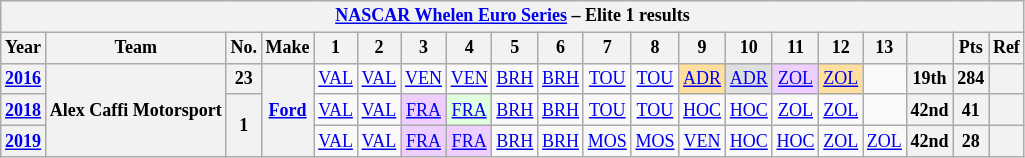<table class="wikitable" style="text-align:center; font-size:75%">
<tr>
<th colspan=21><a href='#'>NASCAR Whelen Euro Series</a> – Elite 1 results</th>
</tr>
<tr>
<th>Year</th>
<th>Team</th>
<th>No.</th>
<th>Make</th>
<th>1</th>
<th>2</th>
<th>3</th>
<th>4</th>
<th>5</th>
<th>6</th>
<th>7</th>
<th>8</th>
<th>9</th>
<th>10</th>
<th>11</th>
<th>12</th>
<th>13</th>
<th></th>
<th>Pts</th>
<th>Ref</th>
</tr>
<tr>
<th><a href='#'>2016</a></th>
<th rowspan=3 nowrap>Alex Caffi Motorsport</th>
<th>23</th>
<th rowspan=3><a href='#'>Ford</a></th>
<td><a href='#'>VAL</a></td>
<td><a href='#'>VAL</a></td>
<td><a href='#'>VEN</a></td>
<td><a href='#'>VEN</a></td>
<td><a href='#'>BRH</a></td>
<td><a href='#'>BRH</a></td>
<td><a href='#'>TOU</a></td>
<td><a href='#'>TOU</a></td>
<td style="background-color:#FFDF9F"><a href='#'>ADR</a><br></td>
<td style="background-color:#DFDFDF"><a href='#'>ADR</a><br></td>
<td style="background-color:#EFCFFF"><a href='#'>ZOL</a><br></td>
<td style="background-color:#FFDF9F"><a href='#'>ZOL</a><br></td>
<td></td>
<th>19th</th>
<th>284</th>
<th></th>
</tr>
<tr>
<th><a href='#'>2018</a></th>
<th rowspan=2>1</th>
<td><a href='#'>VAL</a></td>
<td><a href='#'>VAL</a></td>
<td style="background-color:#EFCFFF"><a href='#'>FRA</a><br></td>
<td style="background-color:#DFFFDF"><a href='#'>FRA</a><br></td>
<td><a href='#'>BRH</a></td>
<td><a href='#'>BRH</a></td>
<td><a href='#'>TOU</a></td>
<td><a href='#'>TOU</a></td>
<td><a href='#'>HOC</a></td>
<td><a href='#'>HOC</a></td>
<td><a href='#'>ZOL</a></td>
<td><a href='#'>ZOL</a></td>
<td></td>
<th>42nd</th>
<th>41</th>
<th></th>
</tr>
<tr>
<th><a href='#'>2019</a></th>
<td><a href='#'>VAL</a></td>
<td><a href='#'>VAL</a></td>
<td style="background-color:#EFCFFF"><a href='#'>FRA</a><br></td>
<td style="background-color:#EFCFFF"><a href='#'>FRA</a><br></td>
<td><a href='#'>BRH</a></td>
<td><a href='#'>BRH</a></td>
<td><a href='#'>MOS</a></td>
<td><a href='#'>MOS</a></td>
<td><a href='#'>VEN</a></td>
<td><a href='#'>HOC</a></td>
<td><a href='#'>HOC</a></td>
<td><a href='#'>ZOL</a></td>
<td><a href='#'>ZOL</a></td>
<th>42nd</th>
<th>28</th>
<th></th>
</tr>
</table>
